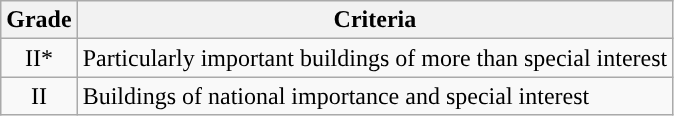<table class="wikitable">
<tr>
<th>Grade</th>
<th>Criteria</th>
</tr>
<tr>
<td align="center" >II*</td>
<td>Particularly important buildings of more than special interest</td>
</tr>
<tr>
<td align="center" >II</td>
<td>Buildings of national importance and special interest</td>
</tr>
</table>
